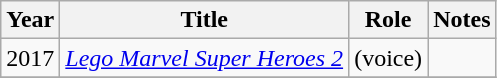<table class="wikitable sortable">
<tr>
<th>Year</th>
<th>Title</th>
<th>Role</th>
<th>Notes</th>
</tr>
<tr>
<td>2017</td>
<td><em><a href='#'>Lego Marvel Super Heroes 2</a></em></td>
<td>(voice)</td>
<td></td>
</tr>
<tr>
</tr>
</table>
